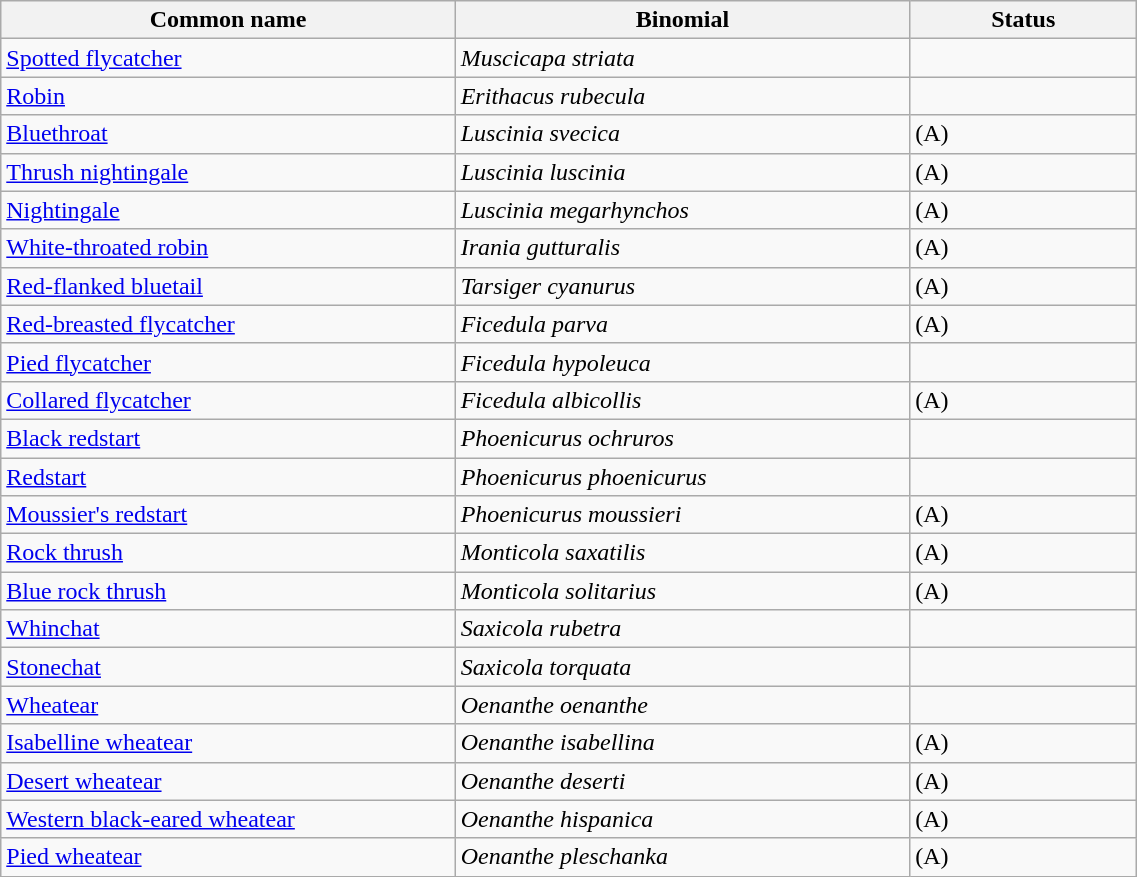<table style="width:60%;" class="wikitable">
<tr>
<th width=40%>Common name</th>
<th width=40%>Binomial</th>
<th width=20%>Status</th>
</tr>
<tr>
<td><a href='#'>Spotted flycatcher</a></td>
<td><em>Muscicapa striata</em></td>
<td></td>
</tr>
<tr>
<td><a href='#'>Robin</a></td>
<td><em>Erithacus rubecula</em></td>
<td></td>
</tr>
<tr>
<td><a href='#'>Bluethroat</a></td>
<td><em>Luscinia svecica</em></td>
<td>(A)</td>
</tr>
<tr>
<td><a href='#'>Thrush nightingale</a></td>
<td><em>Luscinia luscinia</em></td>
<td>(A)</td>
</tr>
<tr>
<td><a href='#'>Nightingale</a></td>
<td><em>Luscinia megarhynchos</em></td>
<td>(A)</td>
</tr>
<tr>
<td><a href='#'>White-throated robin</a></td>
<td><em>Irania gutturalis</em></td>
<td>(A)</td>
</tr>
<tr>
<td><a href='#'>Red-flanked bluetail</a></td>
<td><em>Tarsiger cyanurus</em></td>
<td>(A)</td>
</tr>
<tr>
<td><a href='#'>Red-breasted flycatcher</a></td>
<td><em>Ficedula parva</em></td>
<td>(A)</td>
</tr>
<tr>
<td><a href='#'>Pied flycatcher</a></td>
<td><em>Ficedula hypoleuca</em></td>
<td></td>
</tr>
<tr>
<td><a href='#'>Collared flycatcher</a></td>
<td><em>Ficedula albicollis</em></td>
<td>(A)</td>
</tr>
<tr>
<td><a href='#'>Black redstart</a></td>
<td><em>Phoenicurus ochruros</em></td>
<td></td>
</tr>
<tr>
<td><a href='#'>Redstart</a></td>
<td><em>Phoenicurus phoenicurus</em></td>
<td></td>
</tr>
<tr>
<td><a href='#'>Moussier's redstart</a></td>
<td><em>Phoenicurus moussieri</em></td>
<td>(A)</td>
</tr>
<tr>
<td><a href='#'>Rock thrush</a></td>
<td><em>Monticola saxatilis</em></td>
<td>(A)</td>
</tr>
<tr>
<td><a href='#'>Blue rock thrush</a></td>
<td><em>Monticola solitarius</em></td>
<td>(A)</td>
</tr>
<tr>
<td><a href='#'>Whinchat</a></td>
<td><em>Saxicola rubetra</em></td>
<td></td>
</tr>
<tr>
<td><a href='#'>Stonechat</a></td>
<td><em>Saxicola torquata</em></td>
<td></td>
</tr>
<tr>
<td><a href='#'>Wheatear</a></td>
<td><em>Oenanthe oenanthe</em></td>
<td></td>
</tr>
<tr>
<td><a href='#'>Isabelline wheatear</a></td>
<td><em>Oenanthe isabellina</em></td>
<td>(A)</td>
</tr>
<tr>
<td><a href='#'>Desert wheatear</a></td>
<td><em>Oenanthe deserti</em></td>
<td>(A)</td>
</tr>
<tr>
<td><a href='#'>Western black-eared wheatear</a></td>
<td><em>Oenanthe hispanica</em></td>
<td>(A)</td>
</tr>
<tr>
<td><a href='#'>Pied wheatear</a></td>
<td><em>Oenanthe pleschanka</em></td>
<td>(A)</td>
</tr>
</table>
